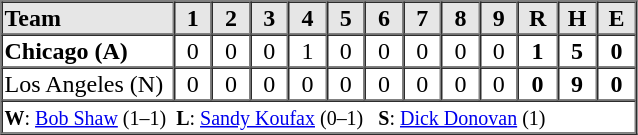<table border=1 cellspacing=0 width=425 style="margin-left:3em;">
<tr style="text-align:center; background-color:#e6e6e6;">
<th align=left width=125>Team</th>
<th width=25>1</th>
<th width=25>2</th>
<th width=25>3</th>
<th width=25>4</th>
<th width=25>5</th>
<th width=25>6</th>
<th width=25>7</th>
<th width=25>8</th>
<th width=25>9</th>
<th width=25>R</th>
<th width=25>H</th>
<th width=25>E</th>
</tr>
<tr style="text-align:center;">
<td align=left><strong>Chicago (A)</strong></td>
<td>0</td>
<td>0</td>
<td>0</td>
<td>1</td>
<td>0</td>
<td>0</td>
<td>0</td>
<td>0</td>
<td>0</td>
<td><strong>1</strong></td>
<td><strong>5</strong></td>
<td><strong>0</strong></td>
</tr>
<tr style="text-align:center;">
<td align=left>Los Angeles (N)</td>
<td>0</td>
<td>0</td>
<td>0</td>
<td>0</td>
<td>0</td>
<td>0</td>
<td>0</td>
<td>0</td>
<td>0</td>
<td><strong>0</strong></td>
<td><strong>9</strong></td>
<td><strong>0</strong></td>
</tr>
<tr style="text-align:left;">
<td colspan=13><small><strong>W</strong>: <a href='#'>Bob Shaw</a> (1–1)  <strong>L</strong>: <a href='#'>Sandy Koufax</a> (0–1)   <strong>S</strong>: <a href='#'>Dick Donovan</a> (1)</small></td>
</tr>
</table>
